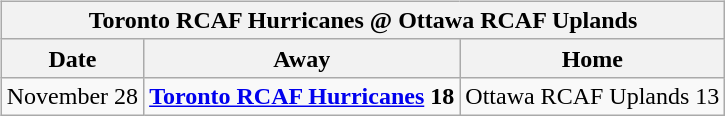<table cellspacing="10">
<tr>
<td valign="top"><br><table class="wikitable">
<tr>
<th colspan="4">Toronto RCAF Hurricanes @ Ottawa RCAF Uplands</th>
</tr>
<tr>
<th>Date</th>
<th>Away</th>
<th>Home</th>
</tr>
<tr>
<td>November 28</td>
<td><strong><a href='#'>Toronto RCAF Hurricanes</a> 18</strong></td>
<td>Ottawa RCAF Uplands 13</td>
</tr>
</table>
</td>
</tr>
</table>
